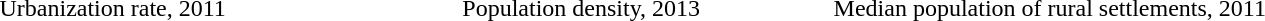<table class="whitetable" style="text-align:center">
<tr>
<td width="32%"></td>
<td width="2%"></td>
<td width="32%"></td>
<td width="2%"></td>
<td width="32%"></td>
</tr>
<tr>
<td>Urbanization rate, 2011</td>
<td></td>
<td>Population density, 2013</td>
<td></td>
<td>Median population of rural settlements, 2011</td>
</tr>
</table>
